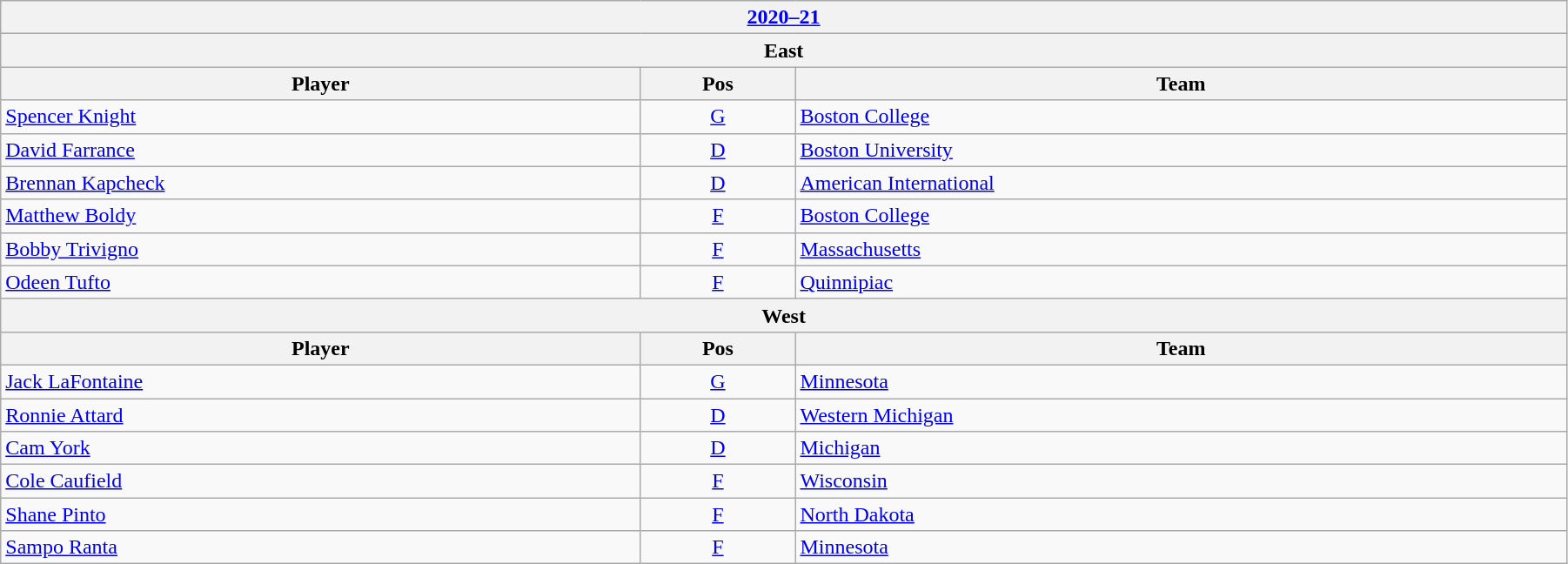<table class="wikitable" width=95%>
<tr>
<th colspan=3><a href='#'>2020–21</a></th>
</tr>
<tr>
<th colspan=3><strong>East</strong></th>
</tr>
<tr>
<th>Player</th>
<th>Pos</th>
<th>Team</th>
</tr>
<tr>
<td><a href='#'>Spencer Knight</a></td>
<td style="text-align:center;"><a href='#'>G</a></td>
<td><a href='#'>Boston College</a></td>
</tr>
<tr>
<td><a href='#'>David Farrance</a></td>
<td style="text-align:center;"><a href='#'>D</a></td>
<td><a href='#'>Boston University</a></td>
</tr>
<tr>
<td><a href='#'>Brennan Kapcheck</a></td>
<td style="text-align:center;"><a href='#'>D</a></td>
<td><a href='#'>American International</a></td>
</tr>
<tr>
<td><a href='#'>Matthew Boldy</a></td>
<td style="text-align:center;"><a href='#'>F</a></td>
<td><a href='#'>Boston College</a></td>
</tr>
<tr>
<td><a href='#'>Bobby Trivigno</a></td>
<td style="text-align:center;"><a href='#'>F</a></td>
<td><a href='#'>Massachusetts</a></td>
</tr>
<tr>
<td><a href='#'>Odeen Tufto</a></td>
<td style="text-align:center;"><a href='#'>F</a></td>
<td><a href='#'>Quinnipiac</a></td>
</tr>
<tr>
<th colspan=3><strong>West</strong></th>
</tr>
<tr>
<th>Player</th>
<th>Pos</th>
<th>Team</th>
</tr>
<tr>
<td><a href='#'>Jack LaFontaine</a></td>
<td style="text-align:center;"><a href='#'>G</a></td>
<td><a href='#'>Minnesota</a></td>
</tr>
<tr>
<td><a href='#'>Ronnie Attard</a></td>
<td style="text-align:center;"><a href='#'>D</a></td>
<td><a href='#'>Western Michigan</a></td>
</tr>
<tr>
<td><a href='#'>Cam York</a></td>
<td style="text-align:center;"><a href='#'>D</a></td>
<td><a href='#'>Michigan</a></td>
</tr>
<tr>
<td><a href='#'>Cole Caufield</a></td>
<td style="text-align:center;"><a href='#'>F</a></td>
<td><a href='#'>Wisconsin</a></td>
</tr>
<tr>
<td><a href='#'>Shane Pinto</a></td>
<td style="text-align:center;"><a href='#'>F</a></td>
<td><a href='#'>North Dakota</a></td>
</tr>
<tr>
<td><a href='#'>Sampo Ranta</a></td>
<td style="text-align:center;"><a href='#'>F</a></td>
<td><a href='#'>Minnesota</a></td>
</tr>
</table>
